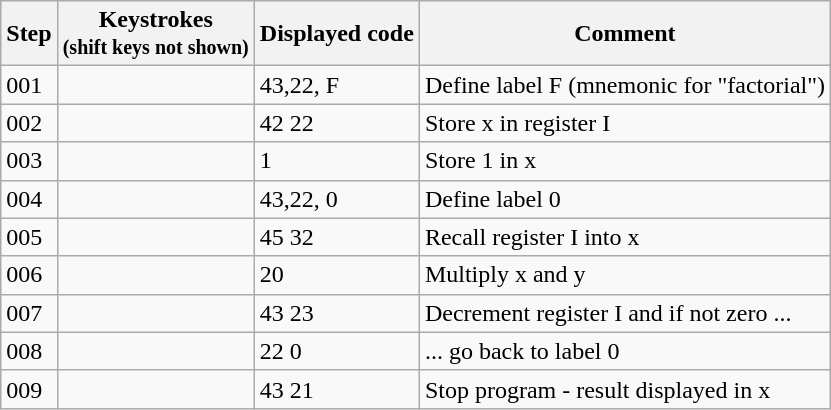<table class=wikitable>
<tr>
<th>Step</th>
<th>Keystrokes<br><small>(shift keys not shown)</small></th>
<th>Displayed code</th>
<th>Comment</th>
</tr>
<tr>
<td>001</td>
<td> </td>
<td>43,22, F</td>
<td>Define label F (mnemonic for "factorial")</td>
</tr>
<tr>
<td>002</td>
<td></td>
<td>42 22</td>
<td>Store x in register I</td>
</tr>
<tr>
<td>003</td>
<td></td>
<td>1</td>
<td>Store 1 in x</td>
</tr>
<tr>
<td>004</td>
<td> </td>
<td>43,22, 0</td>
<td>Define label 0</td>
</tr>
<tr>
<td>005</td>
<td> </td>
<td>45 32</td>
<td>Recall register I into x</td>
</tr>
<tr>
<td>006</td>
<td></td>
<td>20</td>
<td>Multiply x and y</td>
</tr>
<tr>
<td>007</td>
<td></td>
<td>43 23</td>
<td>Decrement register I and if not zero ...</td>
</tr>
<tr>
<td>008</td>
<td> </td>
<td>22 0</td>
<td>... go back to label 0</td>
</tr>
<tr>
<td>009</td>
<td></td>
<td>43 21</td>
<td>Stop program - result displayed in x</td>
</tr>
</table>
